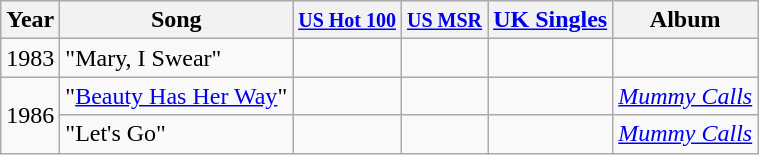<table class="wikitable">
<tr>
<th>Year</th>
<th>Song</th>
<th><small><a href='#'>US Hot 100</a></small></th>
<th><small><a href='#'>US MSR</a></small></th>
<th><a href='#'>UK Singles</a></th>
<th>Album</th>
</tr>
<tr>
<td>1983</td>
<td>"Mary, I Swear"</td>
<td align="center"></td>
<td align="center"></td>
<td align="center"></td>
<td></td>
</tr>
<tr>
<td rowspan="3">1986</td>
<td>"<a href='#'>Beauty Has Her Way</a>"</td>
<td align="center"></td>
<td align="center"></td>
<td align="center"></td>
<td><em><a href='#'>Mummy Calls</a></em></td>
</tr>
<tr>
<td>"Let's Go"</td>
<td align="center"></td>
<td align="center"></td>
<td align="center"></td>
<td><em><a href='#'>Mummy Calls</a></em></td>
</tr>
</table>
